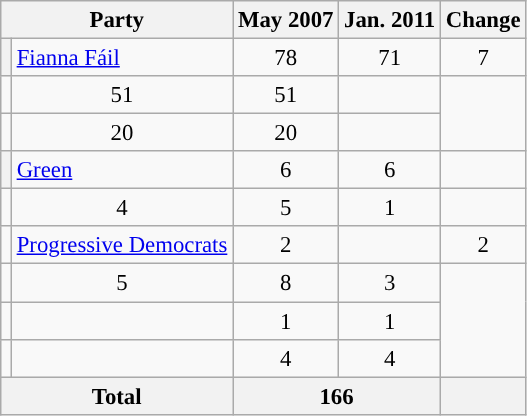<table class="wikitable sortable" style="font-size: 95%;">
<tr>
<th colspan=2>Party</th>
<th>May 2007</th>
<th>Jan. 2011</th>
<th class=unsortable>Change</th>
</tr>
<tr>
<th style="background-color: "></th>
<td><a href='#'>Fianna Fáil</a></td>
<td align="center">78</td>
<td align="center">71</td>
<td align="center"> 7</td>
</tr>
<tr>
<td></td>
<td align="center">51</td>
<td align="center">51</td>
<td align="center"></td>
</tr>
<tr>
<td></td>
<td align="center">20</td>
<td align="center">20</td>
<td align="center"></td>
</tr>
<tr>
<th style="background-color: "></th>
<td><a href='#'>Green</a></td>
<td align="center">6</td>
<td align="center">6</td>
<td align="center"></td>
</tr>
<tr>
<td></td>
<td align="center">4</td>
<td align="center">5</td>
<td align="center"> 1</td>
</tr>
<tr>
<td style="background-color: "></td>
<td><a href='#'>Progressive Democrats</a></td>
<td align="center">2</td>
<td></td>
<td align="center"> 2</td>
</tr>
<tr>
<td></td>
<td align="center">5</td>
<td align="center">8</td>
<td align="center"> 3</td>
</tr>
<tr>
<td></td>
<td></td>
<td align="center">1</td>
<td align="center"> 1</td>
</tr>
<tr>
<td></td>
<td></td>
<td align="center">4</td>
<td align="center"> 4</td>
</tr>
<tr>
<th colspan="2"><strong>Total</strong></th>
<th colspan="2" align="center"><strong>166</strong></th>
<th align="center"></th>
</tr>
</table>
